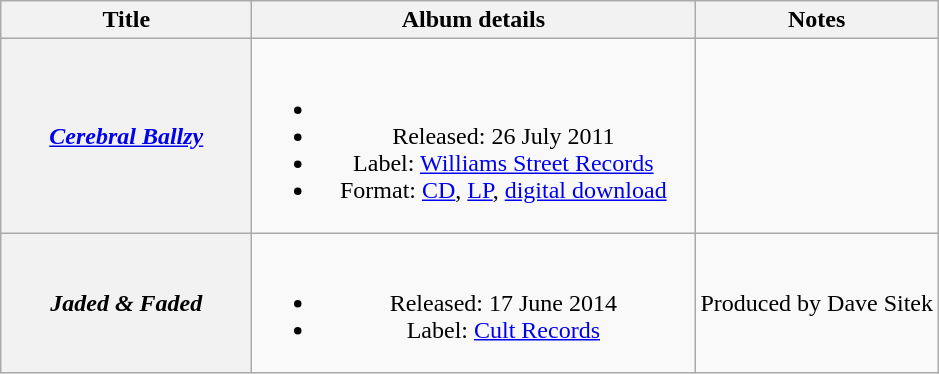<table class="wikitable plainrowheaders" style="text-align:center;" border="1">
<tr>
<th scope="col" style="width:10em;">Title</th>
<th scope="col" style="width:18em;">Album details</th>
<th scope="col">Notes</th>
</tr>
<tr>
<th scope="row"><em><a href='#'>Cerebral Ballzy</a></em></th>
<td><br><ul><li></li><li>Released: 26 July 2011</li><li>Label: <a href='#'>Williams Street Records</a></li><li>Format: <a href='#'>CD</a>, <a href='#'>LP</a>, <a href='#'>digital download</a></li></ul></td>
<td></td>
</tr>
<tr>
<th scope="row"><em>Jaded & Faded</em></th>
<td><br><ul><li>Released: 17 June 2014</li><li>Label: <a href='#'>Cult Records</a></li></ul></td>
<td>Produced by Dave Sitek</td>
</tr>
</table>
